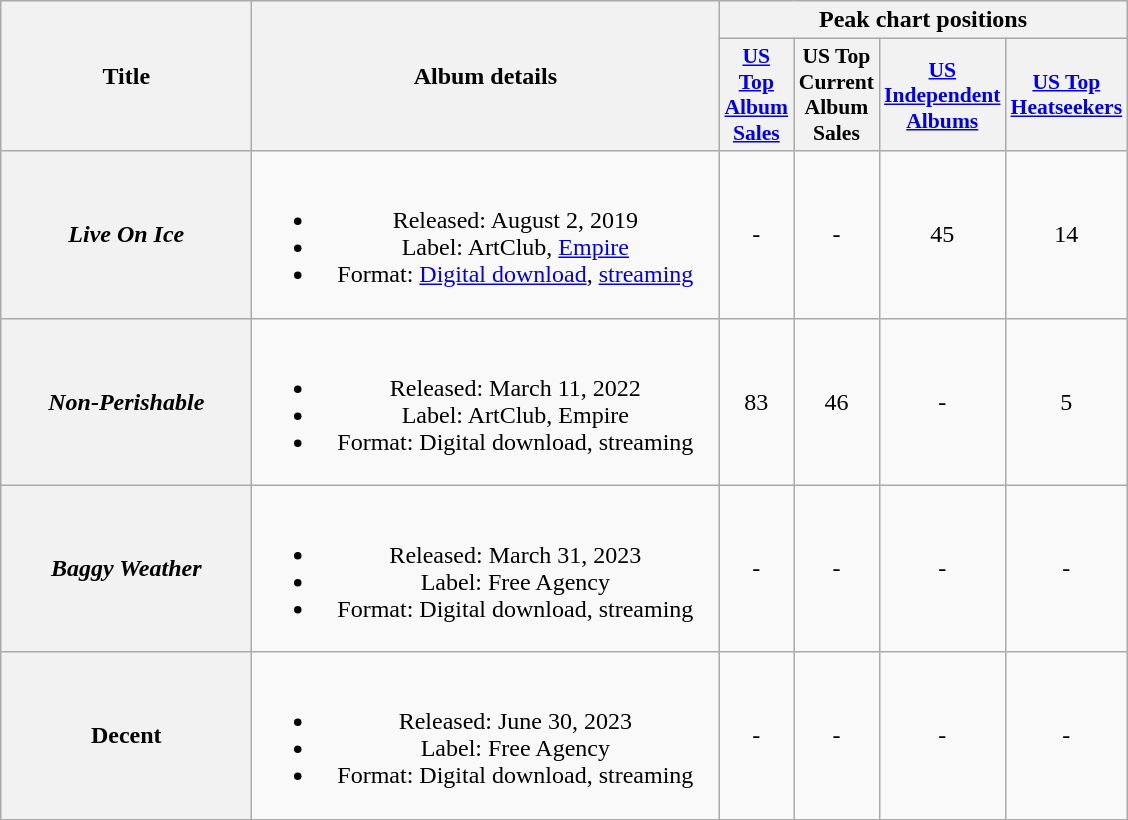<table class="wikitable plainrowheaders" style="text-align:center;">
<tr>
<th rowspan="2" scope="col" style="width:10em;">Title</th>
<th rowspan="2" scope="col" style="width:19em;">Album details</th>
<th colspan="4" scope="col">Peak chart positions</th>
</tr>
<tr>
<th scope="col" style="width:3em;font-size:90%;"><a href='#'>US Top Album Sales</a></th>
<th scope="col" style="width:3em;font-size:90%;">US Top Current Album Sales<br></th>
<th scope="col" style="width:3em;font-size:90%;"><a href='#'>US Independent Albums</a></th>
<th scope="col" style="width:3em;font-size:90%;"><a href='#'>US Top Heatseekers</a></th>
</tr>
<tr>
<th scope="row"><em>Live On Ice</em></th>
<td><br><ul><li>Released: August 2, 2019</li><li>Label: ArtClub, <a href='#'>Empire</a></li><li>Format: <a href='#'>Digital download</a>, <a href='#'>streaming</a></li></ul></td>
<td>-</td>
<td>-</td>
<td>45</td>
<td>14</td>
</tr>
<tr>
<th scope="row"><em>Non-Perishable</em></th>
<td><br><ul><li>Released: March 11, 2022</li><li>Label: ArtClub, Empire</li><li>Format: Digital download, streaming</li></ul></td>
<td>83</td>
<td>46</td>
<td>-</td>
<td>5</td>
</tr>
<tr>
<th scope="row"><em>Baggy Weather</em> <br></th>
<td><br><ul><li>Released: March 31, 2023</li><li>Label: Free Agency</li><li>Format: Digital download, streaming</li></ul></td>
<td>-</td>
<td>-</td>
<td>-</td>
<td>-</td>
</tr>
<tr>
<th scope="row"><strong>Decent<em>  <br></th>
<td><br><ul><li>Released: June 30, 2023</li><li>Label: Free Agency</li><li>Format: Digital download, streaming</li></ul></td>
<td>-</td>
<td>-</td>
<td>-</td>
<td>-</td>
</tr>
</table>
